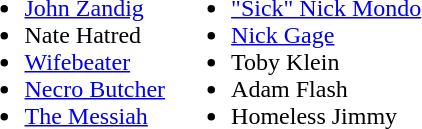<table>
<tr>
<td valign=top><br><ul><li><a href='#'>John Zandig</a></li><li>Nate Hatred</li><li><a href='#'>Wifebeater</a></li><li><a href='#'>Necro Butcher</a></li><li><a href='#'>The Messiah</a></li></ul></td>
<td valign=top><br><ul><li><a href='#'>"Sick" Nick Mondo</a></li><li><a href='#'>Nick Gage</a></li><li>Toby Klein</li><li>Adam Flash</li><li>Homeless Jimmy</li></ul></td>
</tr>
</table>
